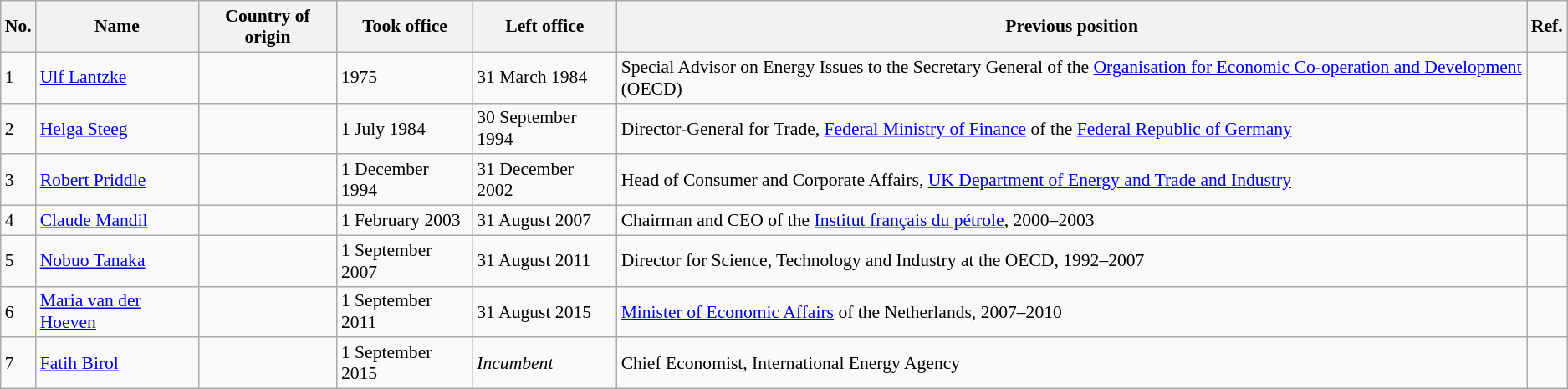<table class="wikitable" style="font-size:90%; text-align:left;">
<tr>
<th>No.</th>
<th>Name</th>
<th>Country of origin</th>
<th>Took office</th>
<th>Left office</th>
<th>Previous position</th>
<th>Ref.</th>
</tr>
<tr>
<td>1</td>
<td><a href='#'>Ulf Lantzke</a></td>
<td></td>
<td>1975</td>
<td>31 March 1984</td>
<td>Special Advisor on Energy Issues to the Secretary General of the <a href='#'>Organisation for Economic Co-operation and Development</a> (OECD)</td>
<td></td>
</tr>
<tr>
<td>2</td>
<td><a href='#'>Helga Steeg</a></td>
<td></td>
<td>1 July 1984</td>
<td>30 September 1994</td>
<td>Director-General for Trade, <a href='#'>Federal Ministry of Finance</a> of the <a href='#'>Federal Republic of Germany</a></td>
<td></td>
</tr>
<tr>
<td>3</td>
<td><a href='#'>Robert Priddle</a></td>
<td></td>
<td>1 December 1994</td>
<td>31 December 2002</td>
<td>Head of Consumer and Corporate Affairs, <a href='#'>UK Department of Energy and Trade and Industry</a></td>
<td></td>
</tr>
<tr>
<td>4</td>
<td><a href='#'>Claude Mandil</a></td>
<td></td>
<td>1 February 2003</td>
<td>31 August 2007</td>
<td>Chairman and CEO of the <a href='#'>Institut français du pétrole</a>, 2000–2003</td>
<td></td>
</tr>
<tr>
<td>5</td>
<td><a href='#'>Nobuo Tanaka</a></td>
<td></td>
<td>1 September 2007</td>
<td>31 August 2011</td>
<td>Director for Science, Technology and Industry at the OECD, 1992–2007</td>
<td></td>
</tr>
<tr>
<td>6</td>
<td><a href='#'>Maria van der Hoeven</a></td>
<td></td>
<td>1 September 2011</td>
<td>31 August 2015</td>
<td><a href='#'>Minister of Economic Affairs</a> of the Netherlands, 2007–2010</td>
<td></td>
</tr>
<tr>
<td>7</td>
<td><a href='#'>Fatih Birol</a></td>
<td></td>
<td>1 September 2015</td>
<td><em>Incumbent</em></td>
<td>Chief Economist, International Energy Agency</td>
<td></td>
</tr>
</table>
